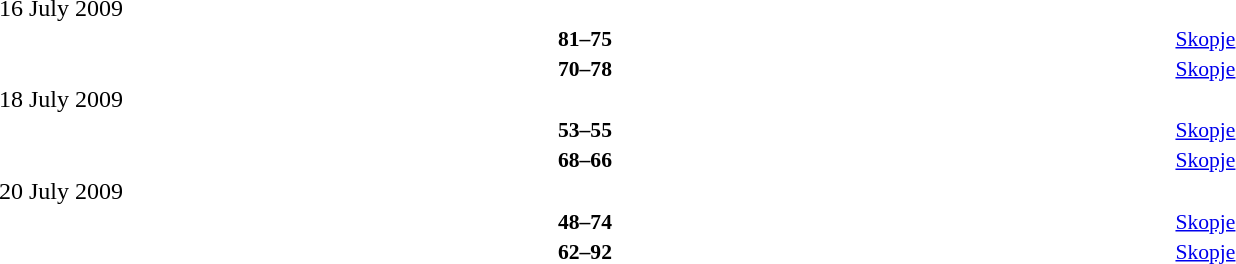<table style="width:100%;" cellspacing="1">
<tr>
<th width=25%></th>
<th width=3%></th>
<th width=6%></th>
<th width=3%></th>
<th width=25%></th>
</tr>
<tr>
<td>16 July 2009</td>
</tr>
<tr style=font-size:90%>
<td align=right><strong></strong></td>
<td></td>
<td align=center><strong>81–75</strong></td>
<td></td>
<td><strong></strong></td>
<td><a href='#'>Skopje</a></td>
</tr>
<tr style=font-size:90%>
<td align=right><strong></strong></td>
<td></td>
<td align=center><strong>70–78</strong></td>
<td></td>
<td><strong></strong></td>
<td><a href='#'>Skopje</a></td>
</tr>
<tr>
<td>18 July 2009</td>
</tr>
<tr style=font-size:90%>
<td align=right><strong></strong></td>
<td></td>
<td align=center><strong>53–55</strong></td>
<td></td>
<td><strong></strong></td>
<td><a href='#'>Skopje</a></td>
</tr>
<tr style=font-size:90%>
<td align=right><strong></strong></td>
<td></td>
<td align=center><strong>68–66</strong></td>
<td></td>
<td><strong></strong></td>
<td><a href='#'>Skopje</a></td>
</tr>
<tr>
<td>20 July 2009</td>
</tr>
<tr style=font-size:90%>
<td align=right><strong></strong></td>
<td></td>
<td align=center><strong>48–74</strong></td>
<td></td>
<td><strong></strong></td>
<td><a href='#'>Skopje</a></td>
</tr>
<tr style=font-size:90%>
<td align=right><strong></strong></td>
<td></td>
<td align=center><strong>62–92</strong></td>
<td></td>
<td><strong></strong></td>
<td><a href='#'>Skopje</a></td>
</tr>
</table>
